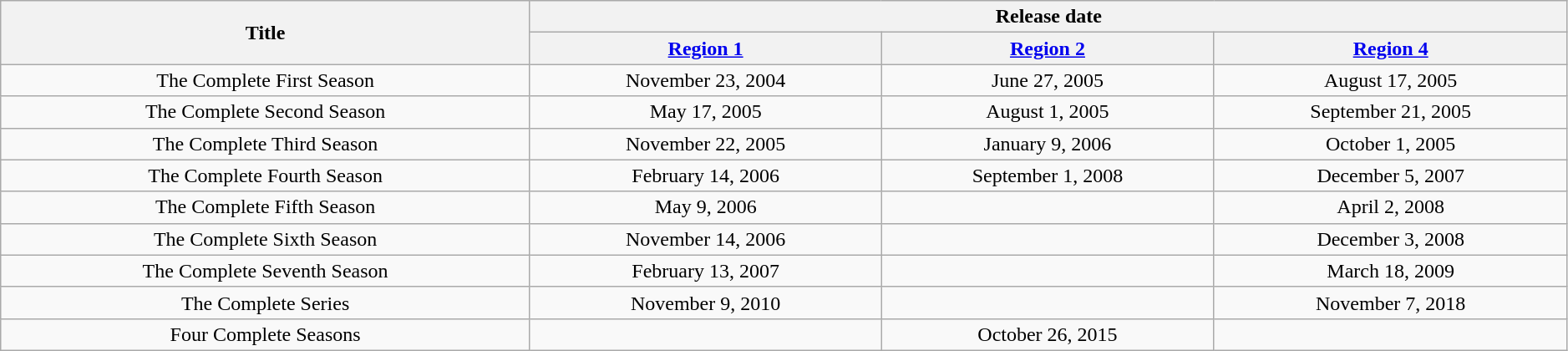<table class="wikitable" style="width:99%; text-align:center;">
<tr>
<th rowspan="2">Title</th>
<th colspan="3">Release date</th>
</tr>
<tr>
<th><a href='#'>Region 1</a></th>
<th><a href='#'>Region 2</a></th>
<th><a href='#'>Region 4</a></th>
</tr>
<tr>
<td>The Complete First Season</td>
<td>November 23, 2004</td>
<td>June 27, 2005</td>
<td>August 17, 2005</td>
</tr>
<tr>
<td>The Complete Second Season</td>
<td>May 17, 2005</td>
<td>August 1, 2005</td>
<td>September 21, 2005</td>
</tr>
<tr>
<td>The Complete Third Season</td>
<td>November 22, 2005</td>
<td>January 9, 2006</td>
<td>October 1, 2005</td>
</tr>
<tr>
<td>The Complete Fourth Season</td>
<td>February 14, 2006</td>
<td>September 1, 2008</td>
<td>December 5, 2007</td>
</tr>
<tr>
<td>The Complete Fifth Season</td>
<td>May 9, 2006</td>
<td></td>
<td>April 2, 2008</td>
</tr>
<tr>
<td>The Complete Sixth Season</td>
<td>November 14, 2006</td>
<td></td>
<td>December 3, 2008</td>
</tr>
<tr>
<td>The Complete Seventh Season</td>
<td>February 13, 2007</td>
<td></td>
<td>March 18, 2009</td>
</tr>
<tr>
<td>The Complete Series</td>
<td>November 9, 2010</td>
<td></td>
<td>November 7, 2018</td>
</tr>
<tr>
<td>Four Complete Seasons </td>
<td></td>
<td>October 26, 2015</td>
<td></td>
</tr>
</table>
